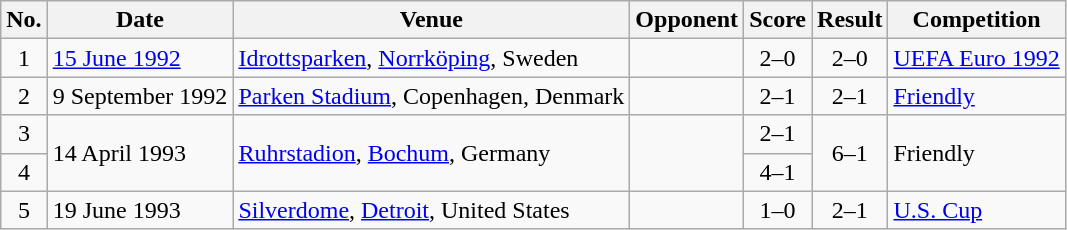<table class="wikitable sortable">
<tr>
<th scope="col">No.</th>
<th scope="col">Date</th>
<th scope="col">Venue</th>
<th scope="col">Opponent</th>
<th scope="col">Score</th>
<th scope="col">Result</th>
<th scope="col">Competition</th>
</tr>
<tr>
<td align="center">1</td>
<td><a href='#'>15 June 1992</a></td>
<td><a href='#'>Idrottsparken</a>, <a href='#'>Norrköping</a>, Sweden</td>
<td></td>
<td align="center">2–0</td>
<td align="center">2–0</td>
<td><a href='#'>UEFA Euro 1992</a></td>
</tr>
<tr>
<td align="center">2</td>
<td>9 September 1992</td>
<td><a href='#'>Parken Stadium</a>, Copenhagen, Denmark</td>
<td></td>
<td align="center">2–1</td>
<td align="center">2–1</td>
<td><a href='#'>Friendly</a></td>
</tr>
<tr>
<td align="center">3</td>
<td rowspan="2">14 April 1993</td>
<td rowspan="2"><a href='#'>Ruhrstadion</a>, <a href='#'>Bochum</a>, Germany</td>
<td rowspan="2"></td>
<td align="center">2–1</td>
<td rowspan=2 style="text-align:center">6–1</td>
<td rowspan="2">Friendly</td>
</tr>
<tr>
<td align="center">4</td>
<td align="center">4–1</td>
</tr>
<tr>
<td align="center">5</td>
<td>19 June 1993</td>
<td><a href='#'>Silverdome</a>, <a href='#'>Detroit</a>, United States</td>
<td></td>
<td align="center">1–0</td>
<td align="center">2–1</td>
<td><a href='#'>U.S. Cup</a></td>
</tr>
</table>
